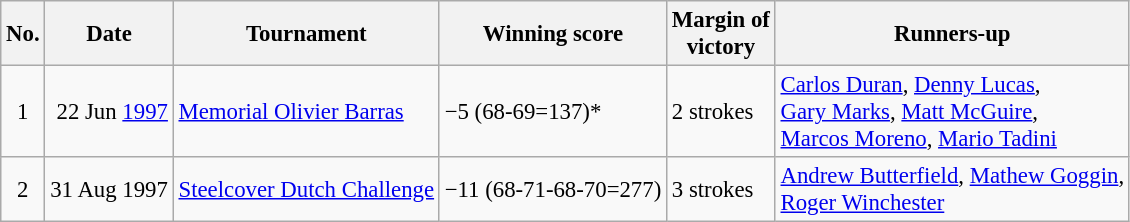<table class="wikitable" style="font-size:95%;">
<tr>
<th>No.</th>
<th>Date</th>
<th>Tournament</th>
<th>Winning score</th>
<th>Margin of<br>victory</th>
<th>Runners-up</th>
</tr>
<tr>
<td align=center>1</td>
<td align=right>22 Jun <a href='#'>1997</a></td>
<td><a href='#'>Memorial Olivier Barras</a></td>
<td>−5 (68-69=137)*</td>
<td>2 strokes</td>
<td> <a href='#'>Carlos Duran</a>,  <a href='#'>Denny Lucas</a>,<br> <a href='#'>Gary Marks</a>,  <a href='#'>Matt McGuire</a>,<br> <a href='#'>Marcos Moreno</a>,  <a href='#'>Mario Tadini</a></td>
</tr>
<tr>
<td align=center>2</td>
<td align=right>31 Aug 1997</td>
<td><a href='#'>Steelcover Dutch Challenge</a></td>
<td>−11 (68-71-68-70=277)</td>
<td>3 strokes</td>
<td> <a href='#'>Andrew Butterfield</a>,  <a href='#'>Mathew Goggin</a>,<br> <a href='#'>Roger Winchester</a></td>
</tr>
</table>
